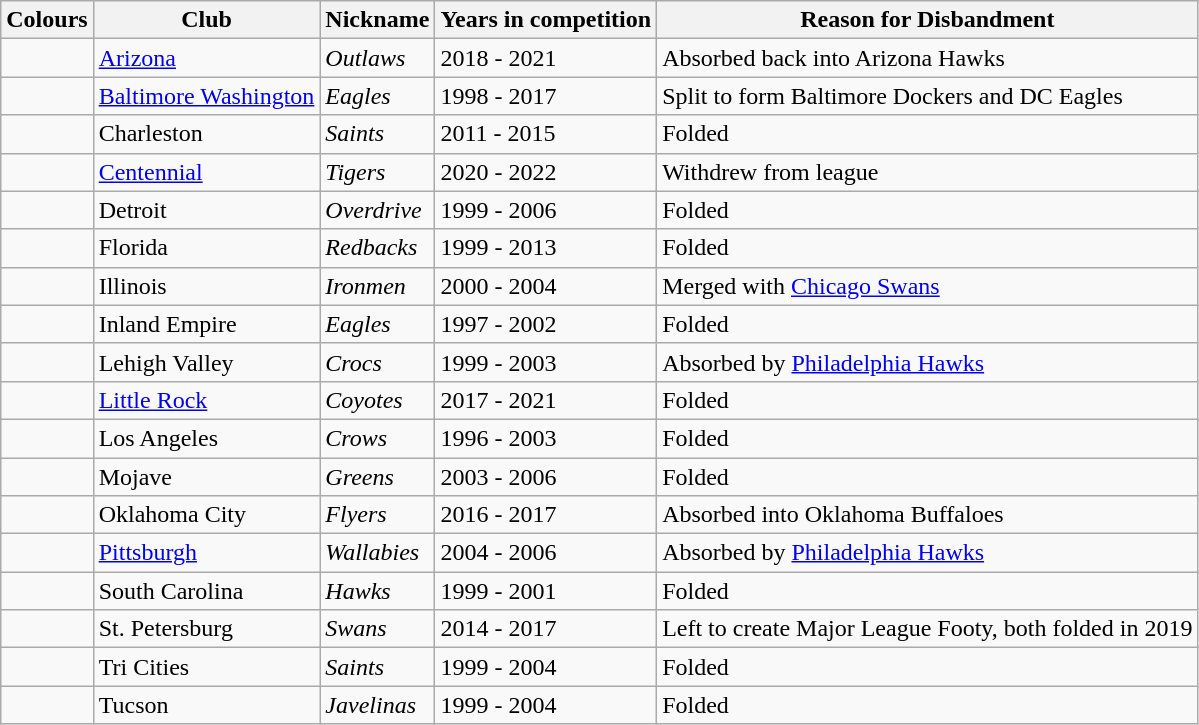<table class="wikitable">
<tr>
<th>Colours</th>
<th>Club</th>
<th>Nickname</th>
<th>Years in competition</th>
<th>Reason for Disbandment</th>
</tr>
<tr>
<td></td>
<td><a href='#'>Arizona</a></td>
<td><em>Outlaws</em></td>
<td>2018 - 2021</td>
<td>Absorbed back into Arizona Hawks</td>
</tr>
<tr>
<td></td>
<td><a href='#'>Baltimore Washington</a></td>
<td><em>Eagles</em></td>
<td>1998 - 2017</td>
<td>Split to form Baltimore Dockers and DC Eagles</td>
</tr>
<tr>
<td></td>
<td>Charleston</td>
<td><em>Saints</em></td>
<td>2011 - 2015</td>
<td>Folded</td>
</tr>
<tr>
<td></td>
<td><a href='#'>Centennial</a></td>
<td><em>Tigers</em></td>
<td>2020 - 2022</td>
<td>Withdrew from league</td>
</tr>
<tr>
<td></td>
<td>Detroit</td>
<td><em>Overdrive</em></td>
<td>1999 - 2006</td>
<td>Folded</td>
</tr>
<tr>
<td></td>
<td>Florida</td>
<td><em>Redbacks</em></td>
<td>1999 - 2013</td>
<td>Folded</td>
</tr>
<tr>
<td></td>
<td>Illinois</td>
<td><em>Ironmen</em></td>
<td>2000 - 2004</td>
<td>Merged with <a href='#'>Chicago Swans</a></td>
</tr>
<tr>
<td></td>
<td>Inland Empire</td>
<td><em>Eagles</em></td>
<td>1997 - 2002</td>
<td>Folded</td>
</tr>
<tr>
<td></td>
<td>Lehigh Valley</td>
<td><em>Crocs</em></td>
<td>1999 - 2003</td>
<td>Absorbed by <a href='#'>Philadelphia Hawks</a></td>
</tr>
<tr>
<td></td>
<td><a href='#'>Little Rock</a></td>
<td><em>Coyotes</em></td>
<td>2017 - 2021</td>
<td>Folded</td>
</tr>
<tr>
<td></td>
<td>Los Angeles</td>
<td><em>Crows</em></td>
<td>1996 - 2003</td>
<td>Folded</td>
</tr>
<tr>
<td></td>
<td>Mojave</td>
<td><em>Greens</em></td>
<td>2003 - 2006</td>
<td>Folded</td>
</tr>
<tr>
<td></td>
<td>Oklahoma City</td>
<td><em>Flyers</em></td>
<td>2016 - 2017</td>
<td>Absorbed into Oklahoma Buffaloes</td>
</tr>
<tr>
<td></td>
<td><a href='#'>Pittsburgh</a></td>
<td><em>Wallabies</em></td>
<td>2004 - 2006</td>
<td>Absorbed by <a href='#'>Philadelphia Hawks</a></td>
</tr>
<tr>
<td></td>
<td>South Carolina</td>
<td><em>Hawks</em></td>
<td>1999 - 2001</td>
<td>Folded</td>
</tr>
<tr>
<td></td>
<td>St. Petersburg</td>
<td><em>Swans</em></td>
<td>2014 - 2017</td>
<td>Left to create Major League Footy, both folded in 2019</td>
</tr>
<tr>
<td></td>
<td>Tri Cities</td>
<td><em>Saints</em></td>
<td>1999 - 2004</td>
<td>Folded</td>
</tr>
<tr>
<td></td>
<td>Tucson</td>
<td><em>Javelinas</em></td>
<td>1999 - 2004</td>
<td>Folded</td>
</tr>
</table>
